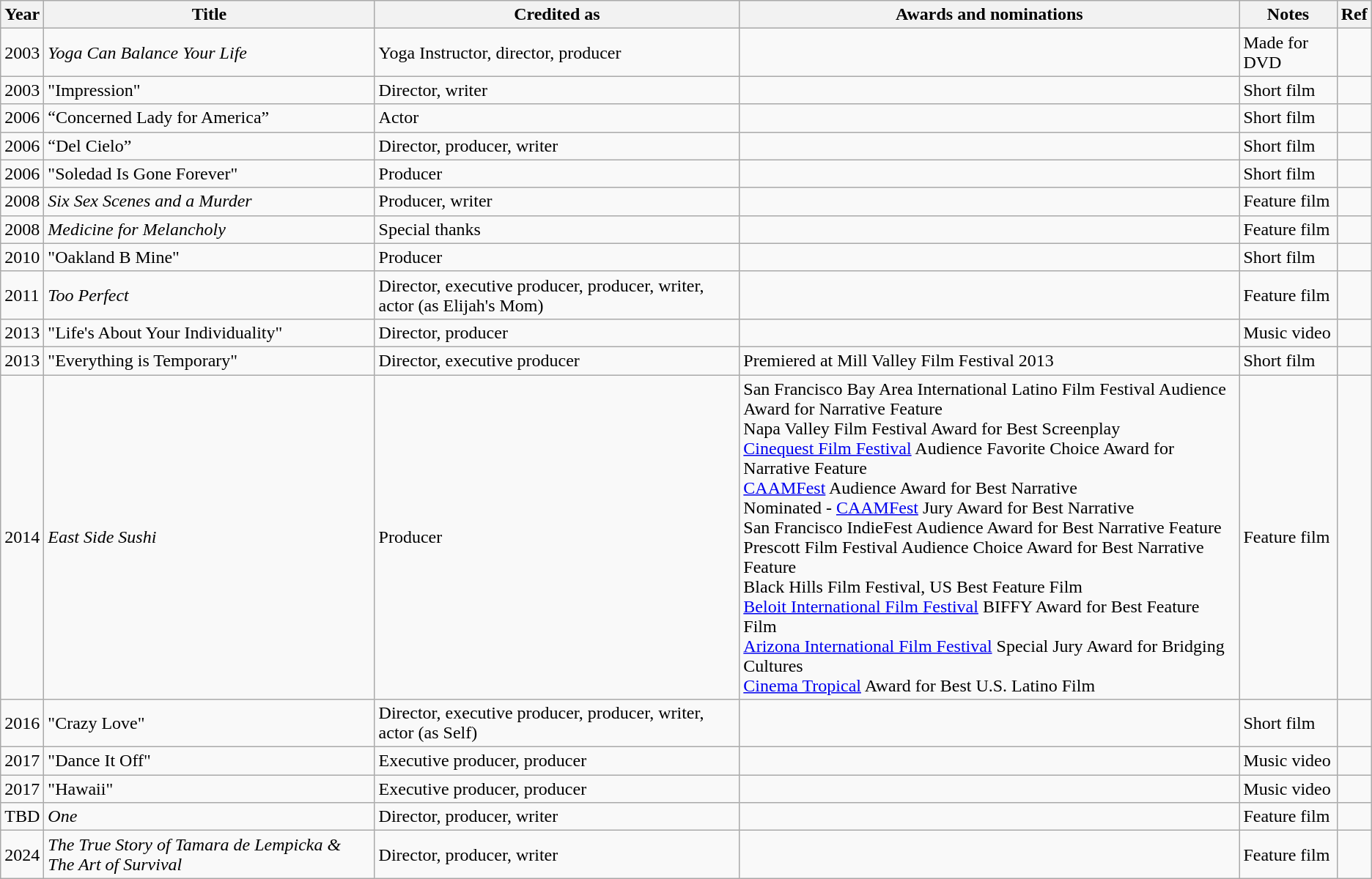<table class="wikitable sortable">
<tr>
<th>Year</th>
<th>Title</th>
<th>Credited as</th>
<th>Awards and nominations</th>
<th>Notes</th>
<th>Ref</th>
</tr>
<tr>
<td>2003</td>
<td><em>Yoga Can Balance Your Life</em></td>
<td>Yoga Instructor, director, producer</td>
<td></td>
<td>Made for DVD</td>
<td></td>
</tr>
<tr>
<td>2003</td>
<td>"Impression"</td>
<td>Director, writer</td>
<td></td>
<td>Short film</td>
<td></td>
</tr>
<tr>
<td>2006</td>
<td>“Concerned Lady for America”</td>
<td>Actor</td>
<td></td>
<td>Short film</td>
<td></td>
</tr>
<tr>
<td>2006</td>
<td>“Del Cielo”</td>
<td>Director, producer, writer</td>
<td></td>
<td>Short film</td>
<td></td>
</tr>
<tr>
<td>2006</td>
<td>"Soledad Is Gone Forever"</td>
<td>Producer</td>
<td></td>
<td>Short film</td>
<td></td>
</tr>
<tr>
<td>2008</td>
<td><em>Six Sex Scenes and a Murder</em></td>
<td>Producer, writer</td>
<td></td>
<td>Feature film</td>
<td></td>
</tr>
<tr>
<td>2008</td>
<td><em>Medicine for Melancholy</em></td>
<td>Special thanks</td>
<td></td>
<td>Feature film</td>
<td></td>
</tr>
<tr>
<td>2010</td>
<td>"Oakland B Mine"</td>
<td>Producer</td>
<td></td>
<td>Short film</td>
<td></td>
</tr>
<tr>
<td>2011</td>
<td><em>Too Perfect</em></td>
<td>Director, executive producer, producer, writer, actor (as Elijah's Mom)</td>
<td></td>
<td>Feature film</td>
<td></td>
</tr>
<tr>
<td>2013</td>
<td>"Life's About Your Individuality"</td>
<td>Director, producer</td>
<td></td>
<td>Music video</td>
<td></td>
</tr>
<tr>
<td>2013</td>
<td>"Everything is Temporary"</td>
<td>Director, executive producer</td>
<td>Premiered at Mill Valley Film Festival 2013</td>
<td>Short film</td>
<td></td>
</tr>
<tr>
<td>2014</td>
<td><em>East Side Sushi</em></td>
<td>Producer</td>
<td>San Francisco Bay Area International Latino Film Festival Audience Award for Narrative Feature<br>Napa Valley Film Festival Award for Best Screenplay<br><a href='#'>Cinequest Film Festival</a> Audience Favorite Choice Award for Narrative Feature<br><a href='#'>CAAMFest</a> Audience Award for Best Narrative<br>Nominated - <a href='#'>CAAMFest</a> Jury Award for Best Narrative<br>San Francisco IndieFest Audience Award for Best Narrative Feature<br>Prescott Film Festival Audience Choice Award for Best Narrative Feature<br>Black Hills Film Festival, US Best Feature Film<br><a href='#'>Beloit International Film Festival</a> BIFFY Award for Best Feature Film<br><a href='#'>Arizona International Film Festival</a> Special Jury Award for Bridging Cultures<br><a href='#'>Cinema Tropical</a> Award for Best U.S. Latino Film</td>
<td>Feature film</td>
<td></td>
</tr>
<tr>
<td>2016</td>
<td>"Crazy Love"</td>
<td>Director, executive producer, producer, writer, actor (as Self)</td>
<td></td>
<td>Short film</td>
<td></td>
</tr>
<tr>
<td>2017</td>
<td>"Dance It Off"</td>
<td>Executive producer, producer</td>
<td></td>
<td>Music video</td>
<td></td>
</tr>
<tr>
<td>2017</td>
<td>"Hawaii"</td>
<td>Executive producer, producer</td>
<td></td>
<td>Music video</td>
<td></td>
</tr>
<tr>
<td>TBD</td>
<td><em>One</em></td>
<td>Director, producer, writer</td>
<td></td>
<td>Feature film</td>
<td></td>
</tr>
<tr>
<td>2024</td>
<td><em>The True Story of Tamara de Lempicka & The Art of Survival</em></td>
<td>Director, producer, writer</td>
<td></td>
<td>Feature film</td>
<td></td>
</tr>
</table>
